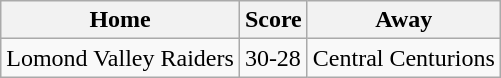<table class="wikitable">
<tr>
<th>Home</th>
<th>Score</th>
<th>Away</th>
</tr>
<tr>
<td>Lomond Valley Raiders</td>
<td>30-28</td>
<td>Central Centurions</td>
</tr>
</table>
